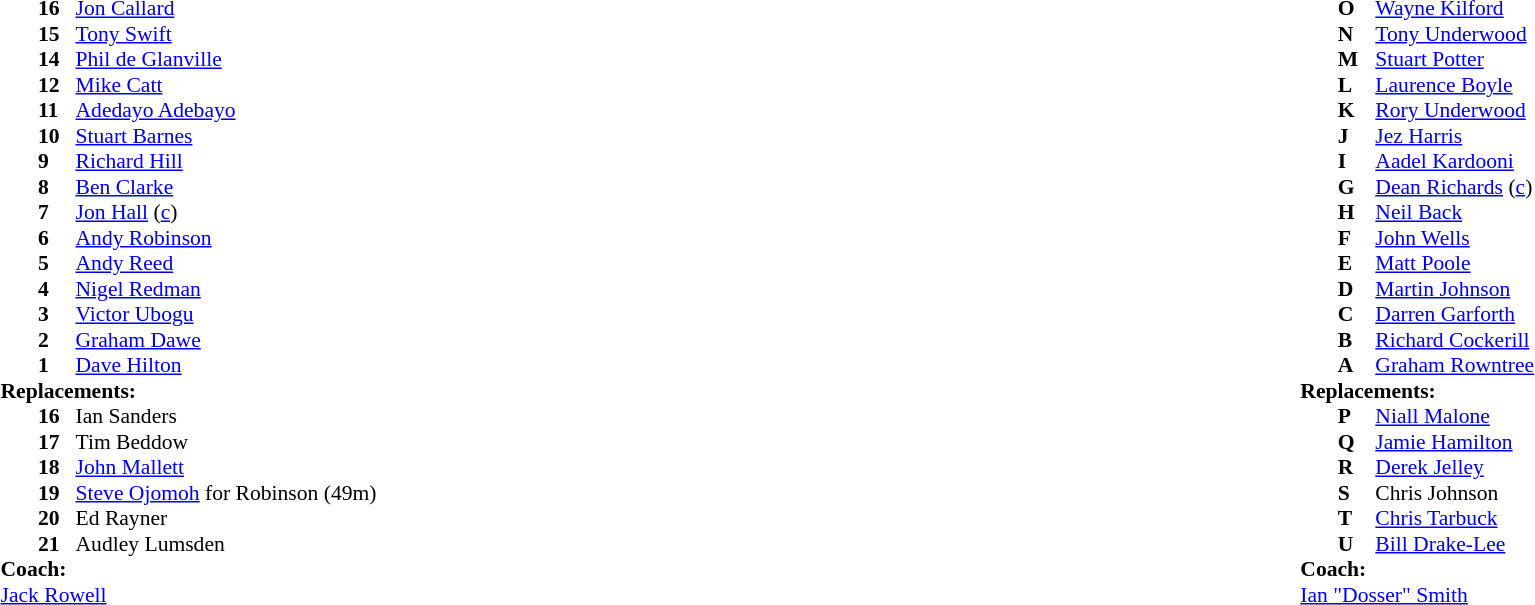<table width="100%">
<tr>
<td valign="top" width="50%"><br><table style="font-size: 90%" cellspacing="0" cellpadding="0">
<tr>
<th width="25"></th>
<th width="25"></th>
</tr>
<tr>
<td></td>
<td><strong>16</strong></td>
<td><a href='#'>Jon Callard</a></td>
</tr>
<tr>
<td></td>
<td><strong>15</strong></td>
<td><a href='#'>Tony Swift</a></td>
</tr>
<tr>
<td></td>
<td><strong>14</strong></td>
<td><a href='#'>Phil de Glanville</a></td>
</tr>
<tr>
<td></td>
<td><strong>12</strong></td>
<td><a href='#'>Mike Catt</a></td>
</tr>
<tr>
<td></td>
<td><strong>11</strong></td>
<td><a href='#'>Adedayo Adebayo</a></td>
</tr>
<tr>
<td></td>
<td><strong>10</strong></td>
<td><a href='#'>Stuart Barnes</a></td>
</tr>
<tr>
<td></td>
<td><strong>9</strong></td>
<td><a href='#'>Richard Hill</a></td>
</tr>
<tr>
<td></td>
<td><strong>8</strong></td>
<td><a href='#'>Ben Clarke</a></td>
</tr>
<tr>
<td></td>
<td><strong>7</strong></td>
<td><a href='#'>Jon Hall</a> (<a href='#'>c</a>)</td>
</tr>
<tr>
<td></td>
<td><strong>6</strong></td>
<td><a href='#'>Andy Robinson</a></td>
</tr>
<tr>
<td></td>
<td><strong>5</strong></td>
<td><a href='#'>Andy Reed</a></td>
</tr>
<tr>
<td></td>
<td><strong>4</strong></td>
<td><a href='#'>Nigel Redman</a></td>
</tr>
<tr>
<td></td>
<td><strong>3</strong></td>
<td><a href='#'>Victor Ubogu</a></td>
</tr>
<tr>
<td></td>
<td><strong>2</strong></td>
<td><a href='#'>Graham Dawe</a></td>
</tr>
<tr>
<td></td>
<td><strong>1</strong></td>
<td><a href='#'>Dave Hilton</a></td>
</tr>
<tr>
<td colspan=3><strong>Replacements:</strong></td>
</tr>
<tr>
<td></td>
<td><strong>16</strong></td>
<td>Ian Sanders</td>
</tr>
<tr>
<td></td>
<td><strong>17</strong></td>
<td>Tim Beddow</td>
</tr>
<tr>
<td></td>
<td><strong>18</strong></td>
<td><a href='#'>John Mallett</a></td>
</tr>
<tr>
<td></td>
<td><strong>19</strong></td>
<td><a href='#'>Steve Ojomoh</a> for Robinson (49m)</td>
</tr>
<tr>
<td></td>
<td><strong>20</strong></td>
<td>Ed Rayner</td>
</tr>
<tr>
<td></td>
<td><strong>21</strong></td>
<td>Audley Lumsden</td>
</tr>
<tr>
<td colspan=3><strong>Coach:</strong></td>
</tr>
<tr>
<td colspan="4"><a href='#'>Jack Rowell</a></td>
</tr>
<tr>
<td colspan="4"></td>
</tr>
<tr>
<td colspan="4"></td>
</tr>
</table>
</td>
<td valign="top" width="50%"><br><table style="font-size: 90%" cellspacing="0" cellpadding="0" align=center>
<tr>
<th width="25"></th>
<th width="25"></th>
</tr>
<tr>
<td></td>
<td><strong>O</strong></td>
<td><a href='#'>Wayne Kilford</a></td>
</tr>
<tr>
<td></td>
<td><strong>N</strong></td>
<td><a href='#'>Tony Underwood</a></td>
</tr>
<tr>
<td></td>
<td><strong>M</strong></td>
<td><a href='#'>Stuart Potter</a></td>
</tr>
<tr>
<td></td>
<td><strong>L</strong></td>
<td><a href='#'>Laurence Boyle</a></td>
</tr>
<tr>
<td></td>
<td><strong>K</strong></td>
<td><a href='#'>Rory Underwood</a></td>
</tr>
<tr>
<td></td>
<td><strong>J</strong></td>
<td><a href='#'>Jez Harris</a></td>
</tr>
<tr>
<td></td>
<td><strong>I</strong></td>
<td><a href='#'>Aadel Kardooni</a></td>
</tr>
<tr>
<td></td>
<td><strong>G</strong></td>
<td><a href='#'>Dean Richards</a> (<a href='#'>c</a>)</td>
</tr>
<tr>
<td></td>
<td><strong>H</strong></td>
<td><a href='#'>Neil Back</a></td>
</tr>
<tr>
<td></td>
<td><strong>F</strong></td>
<td><a href='#'>John Wells</a></td>
</tr>
<tr>
<td></td>
<td><strong>E</strong></td>
<td><a href='#'>Matt Poole</a></td>
</tr>
<tr>
<td></td>
<td><strong>D</strong></td>
<td><a href='#'>Martin Johnson</a></td>
</tr>
<tr>
<td></td>
<td><strong>C</strong></td>
<td><a href='#'>Darren Garforth</a></td>
</tr>
<tr>
<td></td>
<td><strong>B</strong></td>
<td><a href='#'>Richard Cockerill</a></td>
</tr>
<tr>
<td></td>
<td><strong>A</strong></td>
<td><a href='#'>Graham Rowntree</a></td>
</tr>
<tr>
<td colspan=3><strong>Replacements:</strong></td>
</tr>
<tr>
<td></td>
<td><strong>P</strong></td>
<td><a href='#'>Niall Malone</a></td>
</tr>
<tr>
<td></td>
<td><strong>Q</strong></td>
<td><a href='#'>Jamie Hamilton</a></td>
</tr>
<tr>
<td></td>
<td><strong>R</strong></td>
<td><a href='#'>Derek Jelley</a></td>
</tr>
<tr>
<td></td>
<td><strong>S</strong></td>
<td>Chris Johnson</td>
</tr>
<tr>
<td></td>
<td><strong>T</strong></td>
<td><a href='#'>Chris Tarbuck</a></td>
</tr>
<tr>
<td></td>
<td><strong>U</strong></td>
<td><a href='#'>Bill Drake-Lee</a></td>
</tr>
<tr>
<td colspan=3><strong>Coach:</strong></td>
</tr>
<tr>
<td colspan="4"><a href='#'>Ian "Dosser" Smith</a></td>
</tr>
<tr>
</tr>
</table>
</td>
</tr>
</table>
